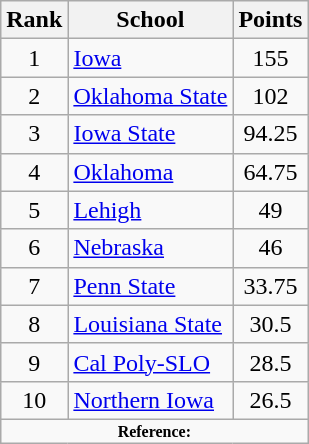<table class="wikitable" style="text-align:center">
<tr>
<th>Rank</th>
<th>School</th>
<th>Points</th>
</tr>
<tr>
<td>1</td>
<td align=left><a href='#'>Iowa</a></td>
<td>155</td>
</tr>
<tr>
<td>2</td>
<td align=left><a href='#'>Oklahoma State</a></td>
<td>102</td>
</tr>
<tr>
<td>3</td>
<td align=left><a href='#'>Iowa State</a></td>
<td>94.25</td>
</tr>
<tr>
<td>4</td>
<td align=left><a href='#'>Oklahoma</a></td>
<td>64.75</td>
</tr>
<tr>
<td>5</td>
<td align=left><a href='#'>Lehigh</a></td>
<td>49</td>
</tr>
<tr>
<td>6</td>
<td align=left><a href='#'>Nebraska</a></td>
<td>46</td>
</tr>
<tr>
<td>7</td>
<td align=left><a href='#'>Penn State</a></td>
<td>33.75</td>
</tr>
<tr>
<td>8</td>
<td align=left><a href='#'>Louisiana State</a></td>
<td>30.5</td>
</tr>
<tr>
<td>9</td>
<td align=left><a href='#'>Cal Poly-SLO</a></td>
<td>28.5</td>
</tr>
<tr>
<td>10</td>
<td align=left><a href='#'>Northern Iowa</a></td>
<td>26.5</td>
</tr>
<tr>
<td colspan="3"  style="font-size:8pt; text-align:center;"><strong>Reference:</strong></td>
</tr>
</table>
